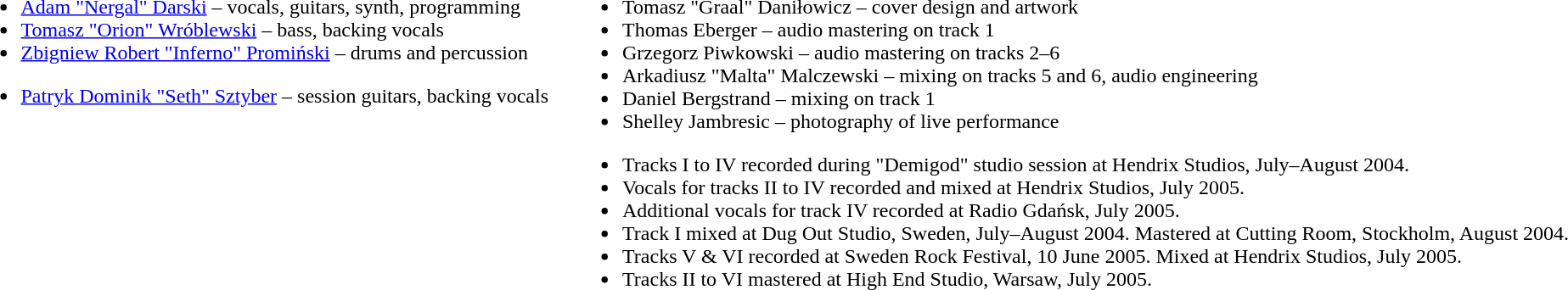<table>
<tr>
<td valign="top"><br><ul><li><a href='#'>Adam "Nergal" Darski</a> – vocals, guitars, synth, programming</li><li><a href='#'>Tomasz "Orion" Wróblewski</a> – bass, backing vocals</li><li><a href='#'>Zbigniew Robert "Inferno" Promiński</a> – drums and percussion</li></ul><ul><li><a href='#'>Patryk Dominik "Seth" Sztyber</a> – session guitars, backing vocals</li></ul></td>
<td width="10"></td>
<td valign="top"><br><ul><li>Tomasz "Graal" Daniłowicz – cover design and artwork</li><li>Thomas Eberger – audio mastering on track 1</li><li>Grzegorz Piwkowski – audio mastering on tracks 2–6</li><li>Arkadiusz "Malta" Malczewski – mixing on tracks 5 and 6, audio engineering</li><li>Daniel Bergstrand – mixing on track 1</li><li>Shelley Jambresic – photography of live performance</li></ul><ul><li>Tracks I to IV recorded during "Demigod" studio session at Hendrix Studios, July–August 2004.</li><li>Vocals for tracks II to IV recorded and mixed at Hendrix Studios, July 2005.</li><li>Additional vocals for track IV recorded at Radio Gdańsk, July 2005.</li><li>Track I mixed at Dug Out Studio, Sweden, July–August 2004. Mastered at Cutting Room, Stockholm, August 2004.</li><li>Tracks V & VI recorded at Sweden Rock Festival, 10 June 2005. Mixed at Hendrix Studios, July 2005.</li><li>Tracks II to VI mastered at High End Studio, Warsaw, July 2005.</li></ul></td>
</tr>
</table>
